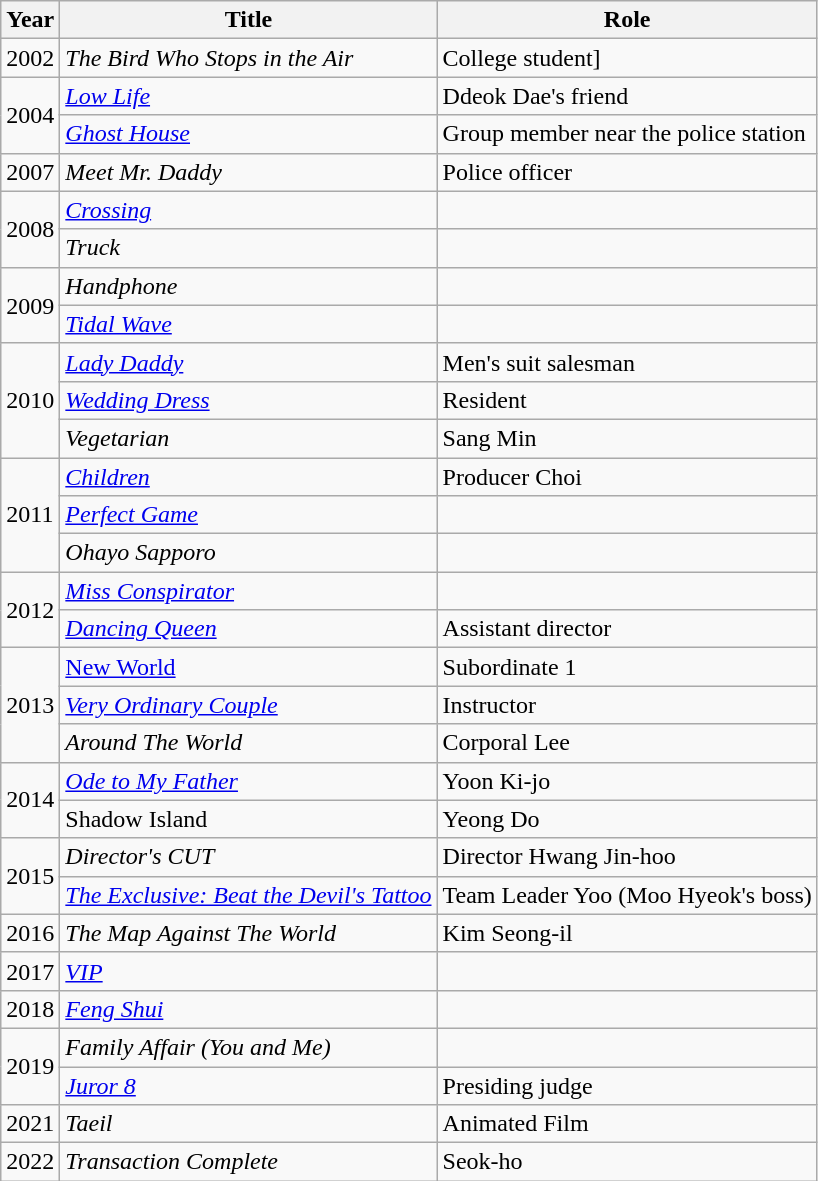<table class="wikitable">
<tr>
<th>Year</th>
<th>Title</th>
<th>Role</th>
</tr>
<tr>
<td>2002</td>
<td><em>The Bird Who Stops in the Air</em></td>
<td>College student]</td>
</tr>
<tr>
<td rowspan="2">2004</td>
<td><a href='#'><em>Low Life</em></a></td>
<td>Ddeok Dae's friend</td>
</tr>
<tr>
<td><em><a href='#'>Ghost House</a></em></td>
<td>Group member near the police station</td>
</tr>
<tr>
<td>2007</td>
<td><em>Meet Mr. Daddy</em></td>
<td>Police officer</td>
</tr>
<tr>
<td rowspan="2">2008</td>
<td><a href='#'><em>Crossing</em></a></td>
<td></td>
</tr>
<tr>
<td><em>Truck</em></td>
<td></td>
</tr>
<tr>
<td rowspan="2">2009</td>
<td><em>Handphone</em></td>
<td></td>
</tr>
<tr>
<td><a href='#'><em>Tidal Wave</em></a></td>
<td></td>
</tr>
<tr>
<td rowspan="3">2010</td>
<td><em><a href='#'>Lady Daddy</a></em></td>
<td>Men's suit salesman</td>
</tr>
<tr>
<td><a href='#'><em>Wedding Dress</em></a></td>
<td>Resident</td>
</tr>
<tr>
<td><em>Vegetarian</em></td>
<td>Sang Min</td>
</tr>
<tr>
<td rowspan="3">2011</td>
<td><a href='#'><em>Children</em></a></td>
<td>Producer Choi</td>
</tr>
<tr>
<td><a href='#'><em>Perfect Game</em></a></td>
<td></td>
</tr>
<tr>
<td><em>Ohayo Sapporo</em></td>
<td></td>
</tr>
<tr>
<td rowspan="2">2012</td>
<td><em><a href='#'>Miss Conspirator</a></em></td>
<td></td>
</tr>
<tr>
<td><a href='#'><em>Dancing Queen</em></a></td>
<td>Assistant director</td>
</tr>
<tr>
<td rowspan="3">2013</td>
<td><a href='#'>New World</a></td>
<td>Subordinate 1</td>
</tr>
<tr>
<td><em><a href='#'>Very Ordinary Couple</a></em></td>
<td>Instructor</td>
</tr>
<tr>
<td><em>Around The World</em></td>
<td>Corporal Lee</td>
</tr>
<tr>
<td rowspan="2">2014</td>
<td><em><a href='#'>Ode to My Father</a></em></td>
<td>Yoon Ki-jo</td>
</tr>
<tr>
<td>Shadow Island</td>
<td>Yeong Do</td>
</tr>
<tr>
<td rowspan="2">2015</td>
<td><em>Director's CUT</em></td>
<td>Director Hwang Jin-hoo</td>
</tr>
<tr>
<td><em><a href='#'>The Exclusive: Beat the Devil's Tattoo</a></em></td>
<td>Team Leader Yoo (Moo Hyeok's boss)</td>
</tr>
<tr>
<td>2016</td>
<td><em>The Map Against The World</em></td>
<td>Kim Seong-il</td>
</tr>
<tr>
<td>2017</td>
<td><a href='#'><em>VIP</em></a></td>
<td></td>
</tr>
<tr>
<td>2018</td>
<td><em><a href='#'>Feng Shui</a></em></td>
<td></td>
</tr>
<tr>
<td rowspan="2">2019</td>
<td><em>Family Affair (You and Me)</em></td>
<td></td>
</tr>
<tr>
<td><em><a href='#'>Juror 8</a></em></td>
<td>Presiding judge</td>
</tr>
<tr>
<td>2021</td>
<td><em>Taeil</em></td>
<td>Animated Film</td>
</tr>
<tr>
<td>2022</td>
<td><em>Transaction Complete</em></td>
<td>Seok-ho</td>
</tr>
</table>
